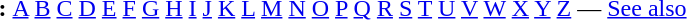<table id="toc" border="0">
<tr>
<th>:</th>
<td><a href='#'>A</a> <a href='#'>B</a> <a href='#'>C</a> <a href='#'>D</a> <a href='#'>E</a> <a href='#'>F</a> <a href='#'>G</a> <a href='#'>H</a> <a href='#'>I</a> <a href='#'>J</a> <a href='#'>K</a> <a href='#'>L</a> <a href='#'>M</a> <a href='#'>N</a> <a href='#'>O</a> <a href='#'>P</a> <a href='#'>Q</a> <a href='#'>R</a> <a href='#'>S</a> <a href='#'>T</a> <a href='#'>U</a> <a href='#'>V</a> <a href='#'>W</a> <a href='#'>X</a> <a href='#'>Y</a>  <a href='#'>Z</a> — <a href='#'>See also</a></td>
</tr>
</table>
